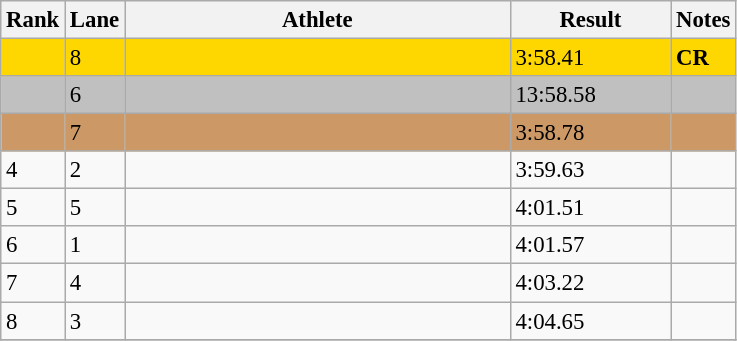<table class="wikitable" style="font-size:95%" style="width:35em;" style="text-align:center">
<tr>
<th>Rank</th>
<th>Lane</th>
<th width=250>Athlete</th>
<th width=100>Result</th>
<th>Notes</th>
</tr>
<tr bgcolor=gold>
<td></td>
<td>8</td>
<td align=left></td>
<td>3:58.41</td>
<td><strong>CR</strong></td>
</tr>
<tr bgcolor=silver>
<td></td>
<td>6</td>
<td align=left></td>
<td>13:58.58</td>
<td></td>
</tr>
<tr bgcolor=cc9966>
<td></td>
<td>7</td>
<td align=left></td>
<td>3:58.78</td>
<td></td>
</tr>
<tr>
<td>4</td>
<td>2</td>
<td align=left></td>
<td>3:59.63</td>
<td></td>
</tr>
<tr>
<td>5</td>
<td>5</td>
<td align=left></td>
<td>4:01.51</td>
<td></td>
</tr>
<tr>
<td>6</td>
<td>1</td>
<td align=left></td>
<td>4:01.57</td>
<td></td>
</tr>
<tr>
<td>7</td>
<td>4</td>
<td align=left></td>
<td>4:03.22</td>
<td></td>
</tr>
<tr>
<td>8</td>
<td>3</td>
<td align=left></td>
<td>4:04.65</td>
<td></td>
</tr>
<tr>
</tr>
</table>
